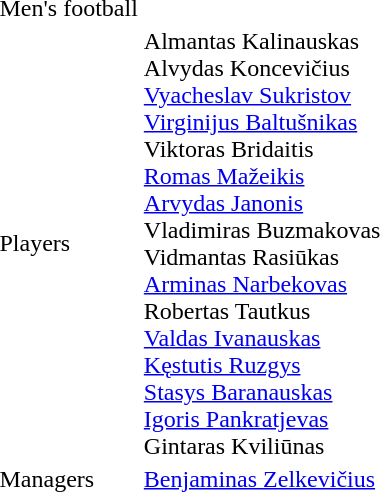<table>
<tr>
<td>Men's football</td>
<td></td>
<td></td>
<td></td>
</tr>
<tr>
<td>Players</td>
<td>Almantas Kalinauskas<br>Alvydas Koncevičius<br><a href='#'>Vyacheslav Sukristov</a><br><a href='#'>Virginijus Baltušnikas</a><br>Viktoras Bridaitis<br><a href='#'>Romas Mažeikis</a><br><a href='#'>Arvydas Janonis</a><br>Vladimiras Buzmakovas<br>Vidmantas Rasiūkas<br><a href='#'>Arminas Narbekovas</a><br>Robertas Tautkus<br><a href='#'>Valdas Ivanauskas</a><br><a href='#'>Kęstutis Ruzgys</a><br><a href='#'>Stasys Baranauskas</a><br><a href='#'>Igoris Pankratjevas</a><br>Gintaras Kviliūnas</td>
<td></td>
<td></td>
</tr>
<tr>
<td>Managers</td>
<td><a href='#'>Benjaminas Zelkevičius</a></td>
<td></td>
<td></td>
</tr>
</table>
